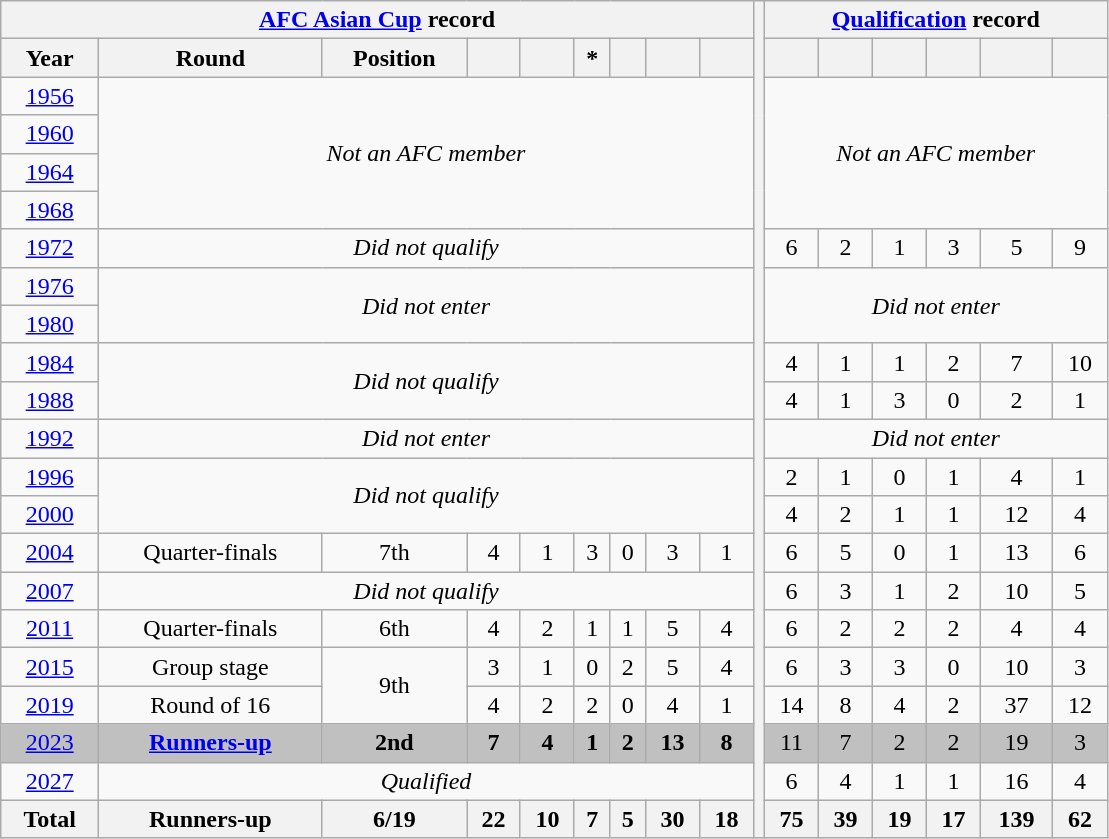<table class="wikitable" style="text-align: center;">
<tr>
<th colspan=9><a href='#'>AFC Asian Cup</a> record</th>
<th width=1% rowspan=22></th>
<th colspan=6><a href='#'>Qualification</a> record</th>
</tr>
<tr>
<th>Year</th>
<th>Round</th>
<th>Position</th>
<th></th>
<th></th>
<th>*</th>
<th></th>
<th></th>
<th></th>
<th></th>
<th></th>
<th></th>
<th></th>
<th></th>
<th></th>
</tr>
<tr>
<td> <a href='#'>1956</a></td>
<td colspan=8 rowspan=4><em>Not an AFC member</em></td>
<td colspan=8 rowspan=4><em>Not an AFC member</em></td>
</tr>
<tr>
<td> <a href='#'>1960</a></td>
</tr>
<tr>
<td> <a href='#'>1964</a></td>
</tr>
<tr>
<td> <a href='#'>1968</a></td>
</tr>
<tr>
<td> <a href='#'>1972</a></td>
<td colspan=8><em>Did not qualify</em></td>
<td>6</td>
<td>2</td>
<td>1</td>
<td>3</td>
<td>5</td>
<td>9</td>
</tr>
<tr>
<td> <a href='#'>1976</a></td>
<td colspan=8 rowspan=2><em>Did not enter</em></td>
<td colspan=8 rowspan=2><em>Did not enter</em></td>
</tr>
<tr>
<td> <a href='#'>1980</a></td>
</tr>
<tr>
<td> <a href='#'>1984</a></td>
<td colspan=8 rowspan=2><em>Did not qualify</em></td>
<td>4</td>
<td>1</td>
<td>1</td>
<td>2</td>
<td>7</td>
<td>10</td>
</tr>
<tr>
<td> <a href='#'>1988</a></td>
<td>4</td>
<td>1</td>
<td>3</td>
<td>0</td>
<td>2</td>
<td>1</td>
</tr>
<tr>
<td> <a href='#'>1992</a></td>
<td colspan=8><em>Did not enter</em></td>
<td colspan=6><em>Did not enter</em></td>
</tr>
<tr>
<td> <a href='#'>1996</a></td>
<td colspan=8 rowspan=2><em>Did not qualify</em></td>
<td>2</td>
<td>1</td>
<td>0</td>
<td>1</td>
<td>4</td>
<td>1</td>
</tr>
<tr>
<td> <a href='#'>2000</a></td>
<td>4</td>
<td>2</td>
<td>1</td>
<td>1</td>
<td>12</td>
<td>4</td>
</tr>
<tr>
<td> <a href='#'>2004</a></td>
<td>Quarter-finals</td>
<td>7th</td>
<td>4</td>
<td>1</td>
<td>3</td>
<td>0</td>
<td>3</td>
<td>1</td>
<td>6</td>
<td>5</td>
<td>0</td>
<td>1</td>
<td>13</td>
<td>6</td>
</tr>
<tr>
<td>    <a href='#'>2007</a></td>
<td colspan=8><em>Did not qualify</em></td>
<td>6</td>
<td>3</td>
<td>1</td>
<td>2</td>
<td>10</td>
<td>5</td>
</tr>
<tr>
<td> <a href='#'>2011</a></td>
<td>Quarter-finals</td>
<td>6th</td>
<td>4</td>
<td>2</td>
<td>1</td>
<td>1</td>
<td>5</td>
<td>4</td>
<td>6</td>
<td>2</td>
<td>2</td>
<td>2</td>
<td>4</td>
<td>4</td>
</tr>
<tr>
<td> <a href='#'>2015</a></td>
<td>Group stage</td>
<td rowspan=2>9th</td>
<td>3</td>
<td>1</td>
<td>0</td>
<td>2</td>
<td>5</td>
<td>4</td>
<td>6</td>
<td>3</td>
<td>3</td>
<td>0</td>
<td>10</td>
<td>3</td>
</tr>
<tr>
<td> <a href='#'>2019</a></td>
<td>Round of 16</td>
<td>4</td>
<td>2</td>
<td>2</td>
<td>0</td>
<td>4</td>
<td>1</td>
<td>14</td>
<td>8</td>
<td>4</td>
<td>2</td>
<td>37</td>
<td>12</td>
</tr>
<tr bgcolor=silver>
<td> <a href='#'>2023</a></td>
<td><strong><a href='#'>Runners-up</a></strong></td>
<td><strong>2nd</strong></td>
<td><strong>7</strong></td>
<td><strong>4</strong></td>
<td><strong>1</strong></td>
<td><strong>2</strong></td>
<td><strong>13</strong></td>
<td><strong>8</strong></td>
<td>11</td>
<td>7</td>
<td>2</td>
<td>2</td>
<td>19</td>
<td>3</td>
</tr>
<tr>
<td> <a href='#'>2027</a></td>
<td colspan=8><em>Qualified</em></td>
<td>6</td>
<td>4</td>
<td>1</td>
<td>1</td>
<td>16</td>
<td>4</td>
</tr>
<tr>
<th>Total</th>
<th>Runners-up</th>
<th>6/19</th>
<th>22</th>
<th>10</th>
<th>7</th>
<th>5</th>
<th>30</th>
<th>18</th>
<th>75</th>
<th>39</th>
<th>19</th>
<th>17</th>
<th>139</th>
<th>62</th>
</tr>
</table>
